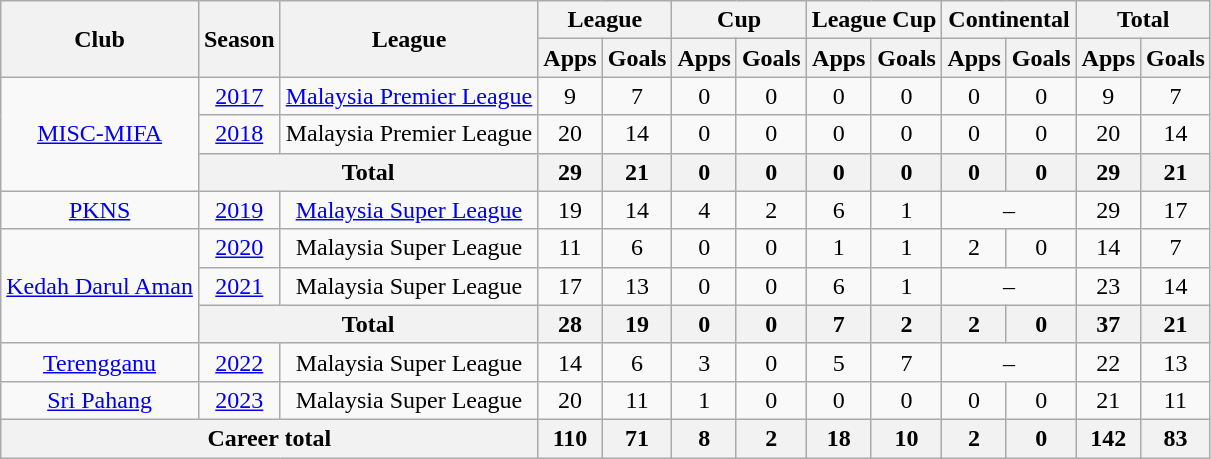<table class="wikitable" style="text-align: center;">
<tr>
<th rowspan="2">Club</th>
<th rowspan="2">Season</th>
<th rowspan="2">League</th>
<th colspan="2">League</th>
<th colspan="2">Cup</th>
<th colspan="2">League Cup</th>
<th colspan="2">Continental</th>
<th colspan="2">Total</th>
</tr>
<tr>
<th>Apps</th>
<th>Goals</th>
<th>Apps</th>
<th>Goals</th>
<th>Apps</th>
<th>Goals</th>
<th>Apps</th>
<th>Goals</th>
<th>Apps</th>
<th>Goals</th>
</tr>
<tr>
<td rowspan="3" valign="center"><a href='#'>MISC-MIFA</a></td>
<td><a href='#'>2017</a></td>
<td><a href='#'>Malaysia Premier League</a></td>
<td>9</td>
<td>7</td>
<td>0</td>
<td>0</td>
<td>0</td>
<td>0</td>
<td>0</td>
<td>0</td>
<td>9</td>
<td>7</td>
</tr>
<tr>
<td><a href='#'>2018</a></td>
<td>Malaysia Premier League</td>
<td>20</td>
<td>14</td>
<td>0</td>
<td>0</td>
<td>0</td>
<td>0</td>
<td>0</td>
<td>0</td>
<td>20</td>
<td>14</td>
</tr>
<tr>
<th colspan=2>Total</th>
<th>29</th>
<th>21</th>
<th>0</th>
<th>0</th>
<th>0</th>
<th>0</th>
<th>0</th>
<th>0</th>
<th>29</th>
<th>21</th>
</tr>
<tr>
<td><a href='#'>PKNS</a></td>
<td><a href='#'>2019</a></td>
<td><a href='#'>Malaysia Super League</a></td>
<td>19</td>
<td>14</td>
<td>4</td>
<td>2</td>
<td>6</td>
<td>1</td>
<td colspan="2">–</td>
<td>29</td>
<td>17</td>
</tr>
<tr>
<td rowspan="3" valign="center"><a href='#'>Kedah Darul Aman</a></td>
<td><a href='#'>2020</a></td>
<td>Malaysia Super League</td>
<td>11</td>
<td>6</td>
<td>0</td>
<td>0</td>
<td>1</td>
<td>1</td>
<td>2</td>
<td>0</td>
<td>14</td>
<td>7</td>
</tr>
<tr>
<td><a href='#'>2021</a></td>
<td>Malaysia Super League</td>
<td>17</td>
<td>13</td>
<td>0</td>
<td>0</td>
<td>6</td>
<td>1</td>
<td colspan="2">–</td>
<td>23</td>
<td>14</td>
</tr>
<tr>
<th colspan=2>Total</th>
<th>28</th>
<th>19</th>
<th>0</th>
<th>0</th>
<th>7</th>
<th>2</th>
<th>2</th>
<th>0</th>
<th>37</th>
<th>21</th>
</tr>
<tr>
<td><a href='#'>Terengganu</a></td>
<td><a href='#'>2022</a></td>
<td>Malaysia Super League</td>
<td>14</td>
<td>6</td>
<td>3</td>
<td>0</td>
<td>5</td>
<td>7</td>
<td colspan="2">–</td>
<td>22</td>
<td>13</td>
</tr>
<tr>
<td><a href='#'>Sri Pahang</a></td>
<td><a href='#'>2023</a></td>
<td>Malaysia Super League</td>
<td>20</td>
<td>11</td>
<td>1</td>
<td>0</td>
<td>0</td>
<td>0</td>
<td>0</td>
<td>0</td>
<td>21</td>
<td>11</td>
</tr>
<tr>
<th colspan="3">Career total</th>
<th>110</th>
<th>71</th>
<th>8</th>
<th>2</th>
<th>18</th>
<th>10</th>
<th>2</th>
<th>0</th>
<th>142</th>
<th>83</th>
</tr>
</table>
